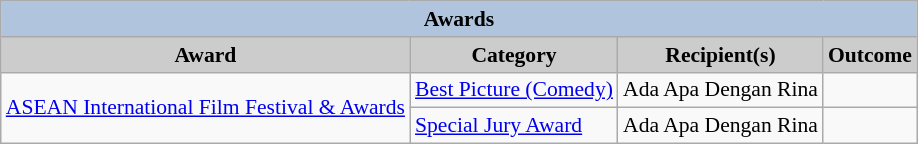<table class="wikitable" style="font-size:90%">
<tr style="text-align:center;">
<th colspan=4 style="background:#B0C4DE;">Awards</th>
</tr>
<tr style="text-align:center;">
<th style="background:#ccc;">Award</th>
<th style="background:#ccc;">Category</th>
<th style="background:#ccc;">Recipient(s)</th>
<th style="background:#ccc;">Outcome</th>
</tr>
<tr>
<td rowspan=2><a href='#'>ASEAN International Film Festival & Awards</a></td>
<td><a href='#'>Best Picture (Comedy)</a></td>
<td>Ada Apa Dengan Rina</td>
<td></td>
</tr>
<tr>
<td><a href='#'>Special Jury Award</a></td>
<td>Ada Apa Dengan Rina</td>
<td></td>
</tr>
</table>
